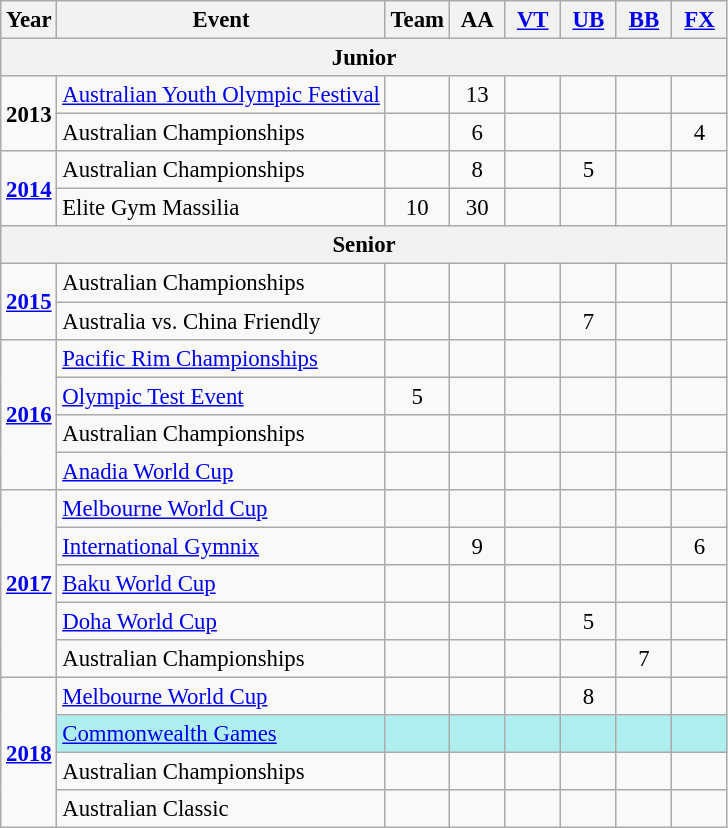<table class="wikitable" style="text-align:center; font-size:95%;">
<tr>
<th align=center>Year</th>
<th align=center>Event</th>
<th style="width:30px;">Team</th>
<th style="width:30px;">AA</th>
<th style="width:30px;"><a href='#'>VT</a></th>
<th style="width:30px;"><a href='#'>UB</a></th>
<th style="width:30px;"><a href='#'>BB</a></th>
<th style="width:30px;"><a href='#'>FX</a></th>
</tr>
<tr>
<th colspan="8"><strong>Junior</strong></th>
</tr>
<tr>
<td rowspan="2"><strong>2013</strong></td>
<td align=left><a href='#'>Australian Youth Olympic Festival</a></td>
<td></td>
<td>13</td>
<td></td>
<td></td>
<td></td>
<td></td>
</tr>
<tr>
<td align=left>Australian Championships</td>
<td></td>
<td>6</td>
<td></td>
<td></td>
<td></td>
<td>4</td>
</tr>
<tr>
<td rowspan="2"><strong><a href='#'>2014</a></strong></td>
<td align=left>Australian Championships</td>
<td></td>
<td>8</td>
<td></td>
<td>5</td>
<td></td>
<td></td>
</tr>
<tr>
<td align=left>Elite Gym Massilia</td>
<td>10</td>
<td>30</td>
<td></td>
<td></td>
<td></td>
<td></td>
</tr>
<tr>
<th colspan="8"><strong>Senior</strong></th>
</tr>
<tr>
<td rowspan="2"><strong><a href='#'>2015</a></strong></td>
<td align=left>Australian Championships</td>
<td></td>
<td></td>
<td></td>
<td></td>
<td></td>
<td></td>
</tr>
<tr>
<td align=left>Australia vs. China Friendly</td>
<td></td>
<td></td>
<td></td>
<td>7</td>
<td></td>
<td></td>
</tr>
<tr>
<td rowspan="4"><strong><a href='#'>2016</a></strong></td>
<td align=left><a href='#'>Pacific Rim Championships</a></td>
<td></td>
<td></td>
<td></td>
<td></td>
<td></td>
<td></td>
</tr>
<tr>
<td align=left><a href='#'>Olympic Test Event</a></td>
<td>5</td>
<td></td>
<td></td>
<td></td>
<td></td>
<td></td>
</tr>
<tr>
<td align=left>Australian Championships</td>
<td></td>
<td></td>
<td></td>
<td></td>
<td></td>
<td></td>
</tr>
<tr>
<td align=left><a href='#'>Anadia World Cup</a></td>
<td></td>
<td></td>
<td></td>
<td></td>
<td></td>
<td></td>
</tr>
<tr>
<td rowspan="5"><strong><a href='#'>2017</a></strong></td>
<td align=left><a href='#'>Melbourne World Cup</a></td>
<td></td>
<td></td>
<td></td>
<td></td>
<td></td>
<td></td>
</tr>
<tr>
<td align=left><a href='#'>International Gymnix</a></td>
<td></td>
<td>9</td>
<td></td>
<td></td>
<td></td>
<td>6</td>
</tr>
<tr>
<td align=left><a href='#'>Baku World Cup</a></td>
<td></td>
<td></td>
<td></td>
<td></td>
<td></td>
<td></td>
</tr>
<tr>
<td align=left><a href='#'>Doha World Cup</a></td>
<td></td>
<td></td>
<td></td>
<td>5</td>
<td></td>
<td></td>
</tr>
<tr>
<td align=left>Australian Championships</td>
<td></td>
<td></td>
<td></td>
<td></td>
<td>7</td>
<td></td>
</tr>
<tr>
<td rowspan="4"><strong><a href='#'>2018</a></strong></td>
<td align=left><a href='#'>Melbourne World Cup</a></td>
<td></td>
<td></td>
<td></td>
<td>8</td>
<td></td>
<td></td>
</tr>
<tr bgcolor="#afeeee">
<td align=left><a href='#'>Commonwealth Games</a></td>
<td></td>
<td></td>
<td></td>
<td></td>
<td></td>
<td></td>
</tr>
<tr>
<td align=left>Australian Championships</td>
<td></td>
<td></td>
<td></td>
<td></td>
<td></td>
<td></td>
</tr>
<tr>
<td align=left>Australian Classic</td>
<td></td>
<td></td>
<td></td>
<td></td>
<td></td>
<td></td>
</tr>
</table>
